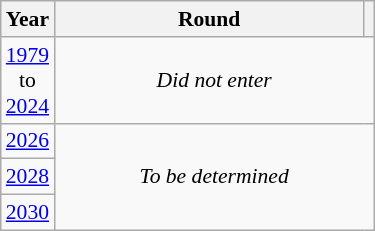<table class="wikitable" style="text-align: center; font-size:90%">
<tr>
<th>Year</th>
<th style="width:200px">Round</th>
<th></th>
</tr>
<tr>
<td><a href='#'>1979</a><br>to<br><a href='#'>2024</a></td>
<td colspan="2"><em>Did not enter</em></td>
</tr>
<tr>
<td><a href='#'>2026</a></td>
<td colspan="2" rowspan="3"><em>To be determined</em></td>
</tr>
<tr>
<td><a href='#'>2028</a></td>
</tr>
<tr>
<td><a href='#'>2030</a></td>
</tr>
</table>
